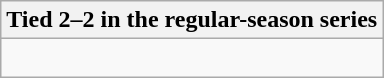<table class="wikitable collapsible collapsed">
<tr>
<th>Tied 2–2 in the regular-season series</th>
</tr>
<tr>
<td><br>


</td>
</tr>
</table>
